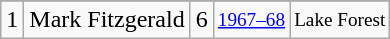<table class="wikitable">
<tr>
</tr>
<tr>
<td>1</td>
<td>Mark Fitzgerald</td>
<td>6</td>
<td style="font-size:80%;"><a href='#'>1967–68</a></td>
<td style="font-size:80%;">Lake Forest</td>
</tr>
</table>
